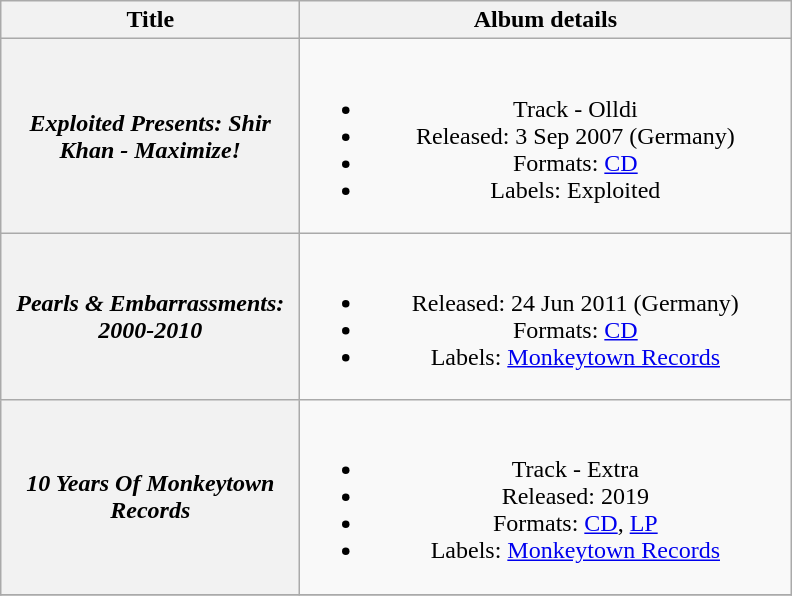<table class="wikitable plainrowheaders" style="text-align:center;">
<tr>
<th scope="col" style="width:12em;">Title</th>
<th scope="col" style="width:20em;">Album details</th>
</tr>
<tr>
<th scope="row"><em>Exploited Presents: Shir Khan - Maximize!</em></th>
<td><br><ul><li>Track - Olldi</li><li>Released: 3 Sep 2007 <span>(Germany)</span></li><li>Formats: <a href='#'>CD</a></li><li>Labels: Exploited</li></ul></td>
</tr>
<tr>
<th scope="row"><em>Pearls & Embarrassments: 2000-2010</em></th>
<td><br><ul><li>Released: 24 Jun 2011 <span>(Germany)</span></li><li>Formats: <a href='#'>CD</a></li><li>Labels: <a href='#'>Monkeytown Records</a></li></ul></td>
</tr>
<tr>
<th scope="row"><em>10 Years Of Monkeytown Records</em></th>
<td><br><ul><li>Track - Extra</li><li>Released: 2019</li><li>Formats: <a href='#'>CD</a>, <a href='#'>LP</a></li><li>Labels: <a href='#'>Monkeytown Records</a></li></ul></td>
</tr>
<tr>
</tr>
</table>
